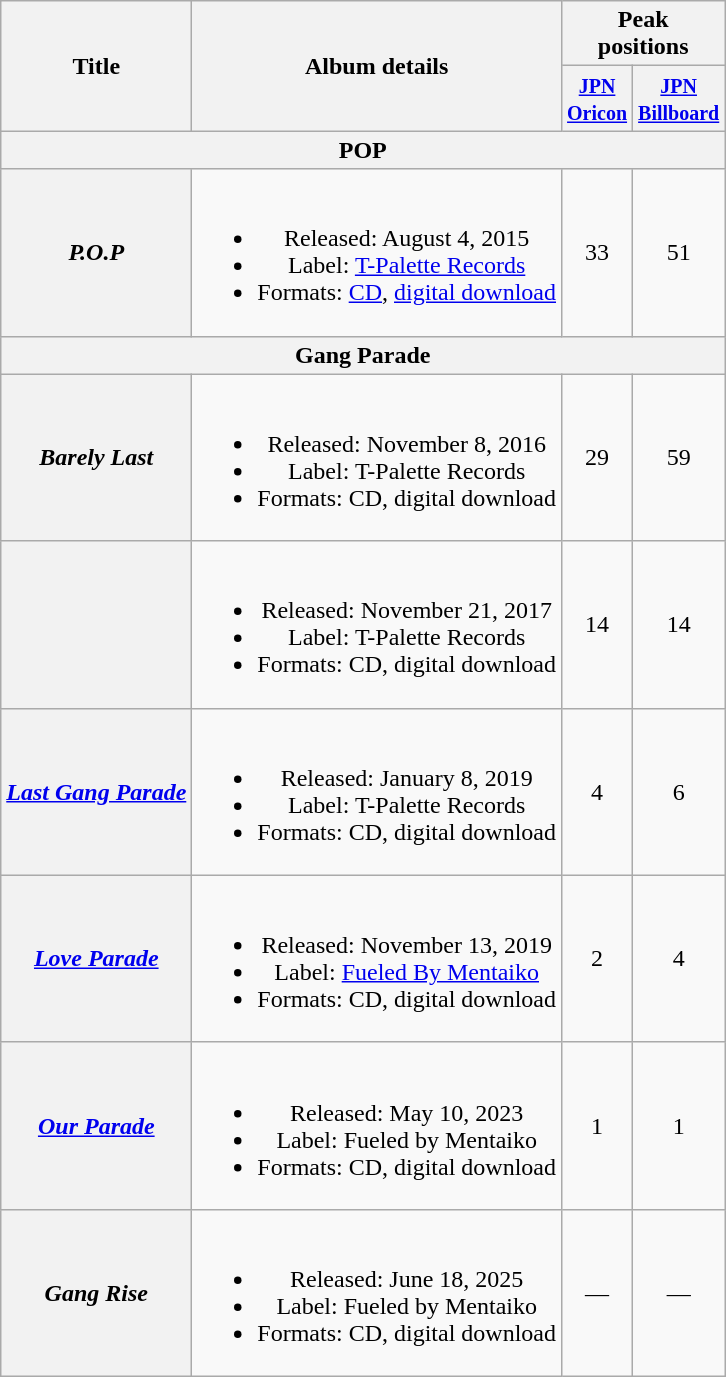<table class="wikitable plainrowheaders" style="text-align:center;">
<tr>
<th scope="col" rowspan="2">Title</th>
<th scope="col" rowspan="2">Album details</th>
<th scope="col" colspan="2">Peak<br>positions</th>
</tr>
<tr>
<th scope="col"><small><a href='#'>JPN<br>Oricon</a></small><br></th>
<th scope="col"><small><a href='#'>JPN<br>Billboard</a></small><br></th>
</tr>
<tr>
<th colspan="4">POP</th>
</tr>
<tr>
<th scope="row"><em>P.O.P</em></th>
<td><br><ul><li>Released: August 4, 2015</li><li>Label: <a href='#'>T-Palette Records</a></li><li>Formats: <a href='#'>CD</a>, <a href='#'>digital download</a></li></ul></td>
<td>33</td>
<td>51</td>
</tr>
<tr>
<th colspan="4">Gang Parade</th>
</tr>
<tr>
<th scope="row"><em>Barely Last</em></th>
<td><br><ul><li>Released: November 8, 2016</li><li>Label: T-Palette Records</li><li>Formats: CD, digital download</li></ul></td>
<td>29</td>
<td>59</td>
</tr>
<tr>
<th scope="row"><em></em></th>
<td><br><ul><li>Released: November 21, 2017</li><li>Label: T-Palette Records</li><li>Formats: CD, digital download</li></ul></td>
<td>14</td>
<td>14</td>
</tr>
<tr>
<th scope="row"><em><a href='#'>Last Gang Parade</a></em></th>
<td><br><ul><li>Released: January 8, 2019</li><li>Label: T-Palette Records</li><li>Formats: CD, digital download</li></ul></td>
<td>4</td>
<td>6</td>
</tr>
<tr>
<th scope="row"><em><a href='#'>Love Parade</a></em></th>
<td><br><ul><li>Released: November 13, 2019</li><li>Label: <a href='#'>Fueled By Mentaiko</a></li><li>Formats: CD, digital download</li></ul></td>
<td>2</td>
<td>4</td>
</tr>
<tr>
<th scope="row"><em><a href='#'>Our Parade</a></em></th>
<td><br><ul><li>Released: May 10, 2023</li><li>Label: Fueled by Mentaiko</li><li>Formats: CD, digital download</li></ul></td>
<td>1</td>
<td>1</td>
</tr>
<tr>
<th scope="row"><em>Gang Rise</em></th>
<td><br><ul><li>Released: June 18, 2025</li><li>Label: Fueled by Mentaiko</li><li>Formats: CD, digital download</li></ul></td>
<td>—</td>
<td>—</td>
</tr>
</table>
